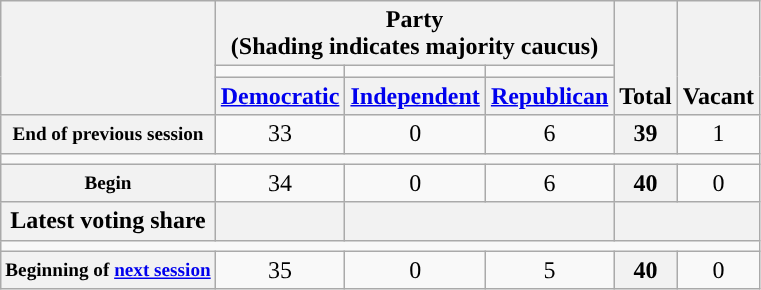<table class=wikitable style="text-align:center">
<tr style="vertical-align:bottom;">
<th rowspan=3></th>
<th colspan=3>Party <div>(Shading indicates majority caucus)</div></th>
<th rowspan=3>Total</th>
<th rowspan=3>Vacant</th>
</tr>
<tr style="height:5px">
<td style="background-color:"></td>
<td style="background-color:"></td>
<td style="background-color:"></td>
</tr>
<tr>
<th><a href='#'>Democratic</a></th>
<th><a href='#'>Independent</a></th>
<th><a href='#'>Republican</a></th>
</tr>
<tr>
<th nowrap style="font-size:80%">End of previous session</th>
<td>33</td>
<td>0</td>
<td>6</td>
<th>39</th>
<td>1</td>
</tr>
<tr>
<td colspan=6></td>
</tr>
<tr>
<th style="font-size:80%">Begin</th>
<td>34</td>
<td>0</td>
<td>6</td>
<th>40</th>
<td>0</td>
</tr>
<tr>
<th>Latest voting share</th>
<th></th>
<th colspan=2></th>
<th colspan=2></th>
</tr>
<tr>
<td colspan=6></td>
</tr>
<tr>
<th style="white-space:nowrap; font-size:80%;">Beginning of <a href='#'>next session</a></th>
<td>35</td>
<td>0</td>
<td>5</td>
<th>40</th>
<td>0</td>
</tr>
</table>
